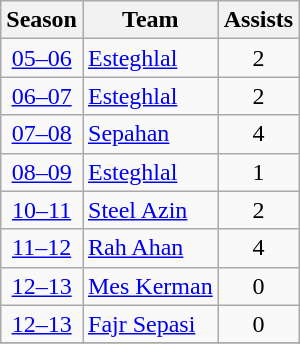<table class="wikitable" style="text-align: center;">
<tr>
<th>Season</th>
<th>Team</th>
<th>Assists</th>
</tr>
<tr>
<td><a href='#'>05–06</a></td>
<td align="left"><a href='#'>Esteghlal</a></td>
<td>2</td>
</tr>
<tr>
<td><a href='#'>06–07</a></td>
<td align="left"><a href='#'>Esteghlal</a></td>
<td>2</td>
</tr>
<tr>
<td><a href='#'>07–08</a></td>
<td align="left"><a href='#'>Sepahan</a></td>
<td>4</td>
</tr>
<tr>
<td><a href='#'>08–09</a></td>
<td align="left"><a href='#'>Esteghlal</a></td>
<td>1</td>
</tr>
<tr>
<td><a href='#'>10–11</a></td>
<td align="left"><a href='#'>Steel Azin</a></td>
<td>2</td>
</tr>
<tr>
<td><a href='#'>11–12</a></td>
<td align="left"><a href='#'>Rah Ahan</a></td>
<td>4</td>
</tr>
<tr>
<td><a href='#'>12–13</a></td>
<td align="left"><a href='#'>Mes Kerman</a></td>
<td>0</td>
</tr>
<tr>
<td><a href='#'>12–13</a></td>
<td align="left"><a href='#'>Fajr Sepasi</a></td>
<td>0</td>
</tr>
<tr>
</tr>
</table>
